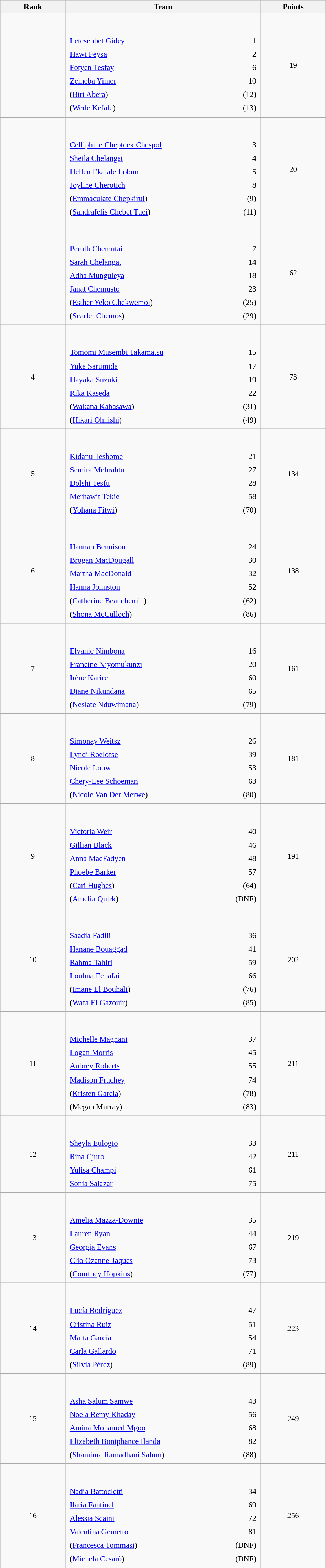<table class="wikitable sortable" style=" text-align:center; font-size:95%;" width="50%">
<tr>
<th width=10%>Rank</th>
<th width=30%>Team</th>
<th width=10%>Points</th>
</tr>
<tr>
<td align=center></td>
<td align=left> <br><br><table width=100%>
<tr>
<td align=left style="border:0"><a href='#'>Letesenbet Gidey</a></td>
<td align=right style="border:0">1</td>
</tr>
<tr>
<td align=left style="border:0"><a href='#'>Hawi Feysa</a></td>
<td align=right style="border:0">2</td>
</tr>
<tr>
<td align=left style="border:0"><a href='#'>Fotyen Tesfay</a></td>
<td align=right style="border:0">6</td>
</tr>
<tr>
<td align=left style="border:0"><a href='#'>Zeineba Yimer</a></td>
<td align=right style="border:0">10</td>
</tr>
<tr>
<td align=left style="border:0">(<a href='#'>Biri Abera</a>)</td>
<td align=right style="border:0">(12)</td>
</tr>
<tr>
<td align=left style="border:0">(<a href='#'>Wede Kefale</a>)</td>
<td align=right style="border:0">(13)</td>
</tr>
</table>
</td>
<td>19</td>
</tr>
<tr>
<td align=center></td>
<td align=left> <br><br><table width=100%>
<tr>
<td align=left style="border:0"><a href='#'>Celliphine Chepteek Chespol</a></td>
<td align=right style="border:0">3</td>
</tr>
<tr>
<td align=left style="border:0"><a href='#'>Sheila Chelangat</a></td>
<td align=right style="border:0">4</td>
</tr>
<tr>
<td align=left style="border:0"><a href='#'>Hellen Ekalale Lobun</a></td>
<td align=right style="border:0">5</td>
</tr>
<tr>
<td align=left style="border:0"><a href='#'>Joyline Cherotich</a></td>
<td align=right style="border:0">8</td>
</tr>
<tr>
<td align=left style="border:0">(<a href='#'>Emmaculate Chepkirui</a>)</td>
<td align=right style="border:0">(9)</td>
</tr>
<tr>
<td align=left style="border:0">(<a href='#'>Sandrafelis Chebet Tuei</a>)</td>
<td align=right style="border:0">(11)</td>
</tr>
</table>
</td>
<td>20</td>
</tr>
<tr>
<td align=center></td>
<td align=left> <br><br><table width=100%>
<tr>
<td align=left style="border:0"><a href='#'>Peruth Chemutai</a></td>
<td align=right style="border:0">7</td>
</tr>
<tr>
<td align=left style="border:0"><a href='#'>Sarah Chelangat</a></td>
<td align=right style="border:0">14</td>
</tr>
<tr>
<td align=left style="border:0"><a href='#'>Adha Munguleya</a></td>
<td align=right style="border:0">18</td>
</tr>
<tr>
<td align=left style="border:0"><a href='#'>Janat Chemusto</a></td>
<td align=right style="border:0">23</td>
</tr>
<tr>
<td align=left style="border:0">(<a href='#'>Esther Yeko Chekwemoi</a>)</td>
<td align=right style="border:0">(25)</td>
</tr>
<tr>
<td align=left style="border:0">(<a href='#'>Scarlet Chemos</a>)</td>
<td align=right style="border:0">(29)</td>
</tr>
</table>
</td>
<td>62</td>
</tr>
<tr>
<td align=center>4</td>
<td align=left> <br><br><table width=100%>
<tr>
<td align=left style="border:0"><a href='#'>Tomomi Musembi Takamatsu</a></td>
<td align=right style="border:0">15</td>
</tr>
<tr>
<td align=left style="border:0"><a href='#'>Yuka Sarumida</a></td>
<td align=right style="border:0">17</td>
</tr>
<tr>
<td align=left style="border:0"><a href='#'>Hayaka Suzuki</a></td>
<td align=right style="border:0">19</td>
</tr>
<tr>
<td align=left style="border:0"><a href='#'>Rika Kaseda</a></td>
<td align=right style="border:0">22</td>
</tr>
<tr>
<td align=left style="border:0">(<a href='#'>Wakana Kabasawa</a>)</td>
<td align=right style="border:0">(31)</td>
</tr>
<tr>
<td align=left style="border:0">(<a href='#'>Hikari Ohnishi</a>)</td>
<td align=right style="border:0">(49)</td>
</tr>
</table>
</td>
<td>73</td>
</tr>
<tr>
<td align=center>5</td>
<td align=left> <br><br><table width=100%>
<tr>
<td align=left style="border:0"><a href='#'>Kidanu Teshome</a></td>
<td align=right style="border:0">21</td>
</tr>
<tr>
<td align=left style="border:0"><a href='#'>Semira Mebrahtu</a></td>
<td align=right style="border:0">27</td>
</tr>
<tr>
<td align=left style="border:0"><a href='#'>Dolshi Tesfu</a></td>
<td align=right style="border:0">28</td>
</tr>
<tr>
<td align=left style="border:0"><a href='#'>Merhawit Tekie</a></td>
<td align=right style="border:0">58</td>
</tr>
<tr>
<td align=left style="border:0">(<a href='#'>Yohana Fitwi</a>)</td>
<td align=right style="border:0">(70)</td>
</tr>
</table>
</td>
<td>134</td>
</tr>
<tr>
<td align=center>6</td>
<td align=left> <br><br><table width=100%>
<tr>
<td align=left style="border:0"><a href='#'>Hannah Bennison</a></td>
<td align=right style="border:0">24</td>
</tr>
<tr>
<td align=left style="border:0"><a href='#'>Brogan MacDougall</a></td>
<td align=right style="border:0">30</td>
</tr>
<tr>
<td align=left style="border:0"><a href='#'>Martha MacDonald</a></td>
<td align=right style="border:0">32</td>
</tr>
<tr>
<td align=left style="border:0"><a href='#'>Hanna Johnston</a></td>
<td align=right style="border:0">52</td>
</tr>
<tr>
<td align=left style="border:0">(<a href='#'>Catherine Beauchemin</a>)</td>
<td align=right style="border:0">(62)</td>
</tr>
<tr>
<td align=left style="border:0">(<a href='#'>Shona McCulloch</a>)</td>
<td align=right style="border:0">(86)</td>
</tr>
</table>
</td>
<td>138</td>
</tr>
<tr>
<td align=center>7</td>
<td align=left> <br><br><table width=100%>
<tr>
<td align=left style="border:0"><a href='#'>Elvanie Nimbona</a></td>
<td align=right style="border:0">16</td>
</tr>
<tr>
<td align=left style="border:0"><a href='#'>Francine Niyomukunzi</a></td>
<td align=right style="border:0">20</td>
</tr>
<tr>
<td align=left style="border:0"><a href='#'>Irène Karire</a></td>
<td align=right style="border:0">60</td>
</tr>
<tr>
<td align=left style="border:0"><a href='#'>Diane Nikundana</a></td>
<td align=right style="border:0">65</td>
</tr>
<tr>
<td align=left style="border:0">(<a href='#'>Neslate Nduwimana</a>)</td>
<td align=right style="border:0">(79)</td>
</tr>
</table>
</td>
<td>161</td>
</tr>
<tr>
<td align=center>8</td>
<td align=left> <br><br><table width=100%>
<tr>
<td align=left style="border:0"><a href='#'>Simonay Weitsz</a></td>
<td align=right style="border:0">26</td>
</tr>
<tr>
<td align=left style="border:0"><a href='#'>Lyndi Roelofse</a></td>
<td align=right style="border:0">39</td>
</tr>
<tr>
<td align=left style="border:0"><a href='#'>Nicole Louw</a></td>
<td align=right style="border:0">53</td>
</tr>
<tr>
<td align=left style="border:0"><a href='#'>Chery-Lee Schoeman</a></td>
<td align=right style="border:0">63</td>
</tr>
<tr>
<td align=left style="border:0">(<a href='#'>Nicole Van Der Merwe</a>)</td>
<td align=right style="border:0">(80)</td>
</tr>
</table>
</td>
<td>181</td>
</tr>
<tr>
<td align=center>9</td>
<td align=left> <br><br><table width=100%>
<tr>
<td align=left style="border:0"><a href='#'>Victoria Weir</a></td>
<td align=right style="border:0">40</td>
</tr>
<tr>
<td align=left style="border:0"><a href='#'>Gillian Black</a></td>
<td align=right style="border:0">46</td>
</tr>
<tr>
<td align=left style="border:0"><a href='#'>Anna MacFadyen</a></td>
<td align=right style="border:0">48</td>
</tr>
<tr>
<td align=left style="border:0"><a href='#'>Phoebe Barker</a></td>
<td align=right style="border:0">57</td>
</tr>
<tr>
<td align=left style="border:0">(<a href='#'>Cari Hughes</a>)</td>
<td align=right style="border:0">(64)</td>
</tr>
<tr>
<td align=left style="border:0">(<a href='#'>Amelia Quirk</a>)</td>
<td align=right style="border:0">(DNF)</td>
</tr>
</table>
</td>
<td>191</td>
</tr>
<tr>
<td align=center>10</td>
<td align=left> <br><br><table width=100%>
<tr>
<td align=left style="border:0"><a href='#'>Saadia Fadili</a></td>
<td align=right style="border:0">36</td>
</tr>
<tr>
<td align=left style="border:0"><a href='#'>Hanane Bouaggad</a></td>
<td align=right style="border:0">41</td>
</tr>
<tr>
<td align=left style="border:0"><a href='#'>Rahma Tahiri</a></td>
<td align=right style="border:0">59</td>
</tr>
<tr>
<td align=left style="border:0"><a href='#'>Loubna Echafai</a></td>
<td align=right style="border:0">66</td>
</tr>
<tr>
<td align=left style="border:0">(<a href='#'>Imane El Bouhali</a>)</td>
<td align=right style="border:0">(76)</td>
</tr>
<tr>
<td align=left style="border:0">(<a href='#'>Wafa El Gazouir</a>)</td>
<td align=right style="border:0">(85)</td>
</tr>
</table>
</td>
<td>202</td>
</tr>
<tr>
<td align=center>11</td>
<td align=left> <br><br><table width=100%>
<tr>
<td align=left style="border:0"><a href='#'>Michelle Magnani</a></td>
<td align=right style="border:0">37</td>
</tr>
<tr>
<td align=left style="border:0"><a href='#'>Logan Morris</a></td>
<td align=right style="border:0">45</td>
</tr>
<tr>
<td align=left style="border:0"><a href='#'>Aubrey Roberts</a></td>
<td align=right style="border:0">55</td>
</tr>
<tr>
<td align=left style="border:0"><a href='#'>Madison Fruchey</a></td>
<td align=right style="border:0">74</td>
</tr>
<tr>
<td align=left style="border:0">(<a href='#'>Kristen Garcia</a>)</td>
<td align=right style="border:0">(78)</td>
</tr>
<tr>
<td align=left style="border:0">(Megan Murray)</td>
<td align="right" style="border:0">(83)</td>
</tr>
</table>
</td>
<td>211</td>
</tr>
<tr>
<td align=center>12</td>
<td align=left> <br><br><table width=100%>
<tr>
<td align=left style="border:0"><a href='#'>Sheyla Eulogio</a></td>
<td align=right style="border:0">33</td>
</tr>
<tr>
<td align=left style="border:0"><a href='#'>Rina Cjuro</a></td>
<td align=right style="border:0">42</td>
</tr>
<tr>
<td align=left style="border:0"><a href='#'>Yulisa Champi</a></td>
<td align=right style="border:0">61</td>
</tr>
<tr>
<td align=left style="border:0"><a href='#'>Sonia Salazar</a></td>
<td align=right style="border:0">75</td>
</tr>
</table>
</td>
<td>211</td>
</tr>
<tr>
<td align=center>13</td>
<td align=left> <br><br><table width=100%>
<tr>
<td align=left style="border:0"><a href='#'>Amelia Mazza-Downie</a></td>
<td align=right style="border:0">35</td>
</tr>
<tr>
<td align=left style="border:0"><a href='#'>Lauren Ryan</a></td>
<td align=right style="border:0">44</td>
</tr>
<tr>
<td align=left style="border:0"><a href='#'>Georgia Evans</a></td>
<td align=right style="border:0">67</td>
</tr>
<tr>
<td align=left style="border:0"><a href='#'>Clio Ozanne-Jaques</a></td>
<td align=right style="border:0">73</td>
</tr>
<tr>
<td align=left style="border:0">(<a href='#'>Courtney Hopkins</a>)</td>
<td align=right style="border:0">(77)</td>
</tr>
</table>
</td>
<td>219</td>
</tr>
<tr>
<td align=center>14</td>
<td align=left> <br><br><table width=100%>
<tr>
<td align=left style="border:0"><a href='#'>Lucía Rodríguez</a></td>
<td align=right style="border:0">47</td>
</tr>
<tr>
<td align=left style="border:0"><a href='#'>Cristina Ruiz</a></td>
<td align=right style="border:0">51</td>
</tr>
<tr>
<td align=left style="border:0"><a href='#'>Marta García</a></td>
<td align=right style="border:0">54</td>
</tr>
<tr>
<td align=left style="border:0"><a href='#'>Carla Gallardo</a></td>
<td align=right style="border:0">71</td>
</tr>
<tr>
<td align=left style="border:0">(<a href='#'>Silvia Pérez</a>)</td>
<td align=right style="border:0">(89)</td>
</tr>
</table>
</td>
<td>223</td>
</tr>
<tr>
<td align=center>15</td>
<td align=left> <br><br><table width=100%>
<tr>
<td align=left style="border:0"><a href='#'>Asha Salum Samwe</a></td>
<td align=right style="border:0">43</td>
</tr>
<tr>
<td align=left style="border:0"><a href='#'>Noela Remy Khaday</a></td>
<td align=right style="border:0">56</td>
</tr>
<tr>
<td align=left style="border:0"><a href='#'>Amina Mohamed Mgoo</a></td>
<td align=right style="border:0">68</td>
</tr>
<tr>
<td align=left style="border:0"><a href='#'>Elizabeth Boniphance Ilanda</a></td>
<td align=right style="border:0">82</td>
</tr>
<tr>
<td align=left style="border:0">(<a href='#'>Shamima Ramadhani Salum</a>)</td>
<td align=right style="border:0">(88)</td>
</tr>
</table>
</td>
<td>249</td>
</tr>
<tr>
<td align=center>16</td>
<td align=left> <br><br><table width=100%>
<tr>
<td align=left style="border:0"><a href='#'>Nadia Battocletti</a></td>
<td align=right style="border:0">34</td>
</tr>
<tr>
<td align=left style="border:0"><a href='#'>Ilaria Fantinel</a></td>
<td align=right style="border:0">69</td>
</tr>
<tr>
<td align=left style="border:0"><a href='#'>Alessia Scaini</a></td>
<td align=right style="border:0">72</td>
</tr>
<tr>
<td align=left style="border:0"><a href='#'>Valentina Gemetto</a></td>
<td align=right style="border:0">81</td>
</tr>
<tr>
<td align=left style="border:0">(<a href='#'>Francesca Tommasi</a>)</td>
<td align=right style="border:0">(DNF)</td>
</tr>
<tr>
<td align=left style="border:0">(<a href='#'>Michela Cesarò</a>)</td>
<td align=right style="border:0">(DNF)</td>
</tr>
</table>
</td>
<td>256</td>
</tr>
</table>
